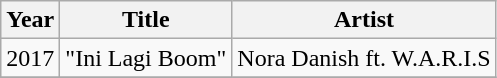<table class="wikitable">
<tr>
<th>Year</th>
<th>Title</th>
<th>Artist</th>
</tr>
<tr>
<td>2017</td>
<td>"Ini Lagi Boom"</td>
<td>Nora Danish ft. W.A.R.I.S</td>
</tr>
<tr>
</tr>
</table>
